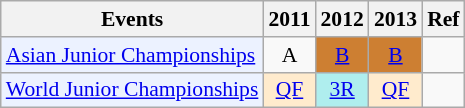<table class="wikitable" style="font-size: 90%; text-align:center">
<tr>
<th>Events</th>
<th>2011</th>
<th>2012</th>
<th>2013</th>
<th>Ref</th>
</tr>
<tr>
<td bgcolor="#ECF2FF"; align="left"><a href='#'>Asian Junior Championships</a></td>
<td>A</td>
<td bgcolor=CD7F32><a href='#'>B</a></td>
<td bgcolor=CD7F32><a href='#'>B</a></td>
<td></td>
</tr>
<tr>
<td bgcolor="#ECF2FF"; align="left"><a href='#'>World Junior Championships</a></td>
<td bgcolor=FFEBCD><a href='#'>QF</a></td>
<td bgcolor=AFEEEE><a href='#'>3R</a></td>
<td bgcolor=FFEBCD><a href='#'>QF</a></td>
<td></td>
</tr>
</table>
